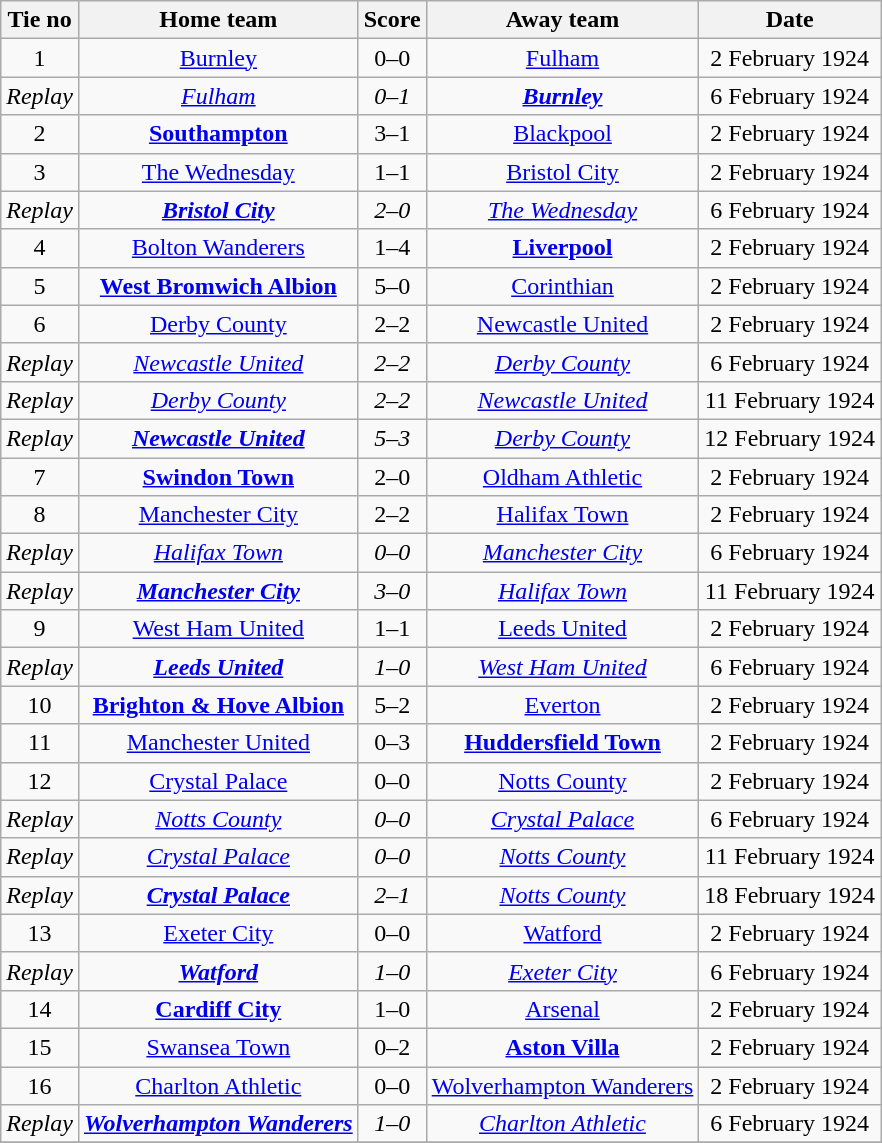<table class="wikitable" style="text-align: center">
<tr>
<th>Tie no</th>
<th>Home team</th>
<th>Score</th>
<th>Away team</th>
<th>Date</th>
</tr>
<tr>
<td>1</td>
<td><a href='#'>Burnley</a></td>
<td>0–0</td>
<td><a href='#'>Fulham</a></td>
<td>2 February 1924</td>
</tr>
<tr>
<td><em>Replay</em></td>
<td><em><a href='#'>Fulham</a></em></td>
<td><em>0–1</em></td>
<td><strong><em><a href='#'>Burnley</a></em></strong></td>
<td>6 February 1924</td>
</tr>
<tr>
<td>2</td>
<td><strong><a href='#'>Southampton</a></strong></td>
<td>3–1</td>
<td><a href='#'>Blackpool</a></td>
<td>2 February 1924</td>
</tr>
<tr>
<td>3</td>
<td><a href='#'>The Wednesday</a></td>
<td>1–1</td>
<td><a href='#'>Bristol City</a></td>
<td>2 February 1924</td>
</tr>
<tr>
<td><em>Replay</em></td>
<td><strong><em><a href='#'>Bristol City</a></em></strong></td>
<td><em>2–0</em></td>
<td><em><a href='#'>The Wednesday</a></em></td>
<td>6 February 1924</td>
</tr>
<tr>
<td>4</td>
<td><a href='#'>Bolton Wanderers</a></td>
<td>1–4</td>
<td><strong><a href='#'>Liverpool</a></strong></td>
<td>2 February 1924</td>
</tr>
<tr>
<td>5</td>
<td><strong><a href='#'>West Bromwich Albion</a></strong></td>
<td>5–0</td>
<td><a href='#'>Corinthian</a></td>
<td>2 February 1924</td>
</tr>
<tr>
<td>6</td>
<td><a href='#'>Derby County</a></td>
<td>2–2</td>
<td><a href='#'>Newcastle United</a></td>
<td>2 February 1924</td>
</tr>
<tr>
<td><em>Replay</em></td>
<td><em><a href='#'>Newcastle United</a></em></td>
<td><em>2–2</em></td>
<td><em><a href='#'>Derby County</a></em></td>
<td>6 February 1924</td>
</tr>
<tr>
<td><em>Replay</em></td>
<td><em><a href='#'>Derby County</a></em></td>
<td><em>2–2</em></td>
<td><em><a href='#'>Newcastle United</a></em></td>
<td>11 February 1924</td>
</tr>
<tr>
<td><em>Replay</em></td>
<td><strong><em><a href='#'>Newcastle United</a></em></strong></td>
<td><em>5–3</em></td>
<td><em><a href='#'>Derby County</a></em></td>
<td>12 February 1924</td>
</tr>
<tr>
<td>7</td>
<td><strong><a href='#'>Swindon Town</a></strong></td>
<td>2–0</td>
<td><a href='#'>Oldham Athletic</a></td>
<td>2 February 1924</td>
</tr>
<tr>
<td>8</td>
<td><a href='#'>Manchester City</a></td>
<td>2–2</td>
<td><a href='#'>Halifax Town</a></td>
<td>2 February 1924</td>
</tr>
<tr>
<td><em>Replay</em></td>
<td><em><a href='#'>Halifax Town</a></em></td>
<td><em>0–0</em></td>
<td><em><a href='#'>Manchester City</a></em></td>
<td>6 February 1924</td>
</tr>
<tr>
<td><em>Replay</em></td>
<td><strong><em><a href='#'>Manchester City</a></em></strong></td>
<td><em>3–0</em></td>
<td><em><a href='#'>Halifax Town</a></em></td>
<td>11 February 1924</td>
</tr>
<tr>
<td>9</td>
<td><a href='#'>West Ham United</a></td>
<td>1–1</td>
<td><a href='#'>Leeds United</a></td>
<td>2 February 1924</td>
</tr>
<tr>
<td><em>Replay</em></td>
<td><strong><em><a href='#'>Leeds United</a></em></strong></td>
<td><em>1–0</em></td>
<td><em><a href='#'>West Ham United</a></em></td>
<td>6 February 1924</td>
</tr>
<tr>
<td>10</td>
<td><strong><a href='#'>Brighton & Hove Albion</a></strong></td>
<td>5–2</td>
<td><a href='#'>Everton</a></td>
<td>2 February 1924</td>
</tr>
<tr>
<td>11</td>
<td><a href='#'>Manchester United</a></td>
<td>0–3</td>
<td><strong><a href='#'>Huddersfield Town</a></strong></td>
<td>2 February 1924</td>
</tr>
<tr>
<td>12</td>
<td><a href='#'>Crystal Palace</a></td>
<td>0–0</td>
<td><a href='#'>Notts County</a></td>
<td>2 February 1924</td>
</tr>
<tr>
<td><em>Replay</em></td>
<td><em><a href='#'>Notts County</a></em></td>
<td><em>0–0</em></td>
<td><em><a href='#'>Crystal Palace</a></em></td>
<td>6 February 1924</td>
</tr>
<tr>
<td><em>Replay</em></td>
<td><em><a href='#'>Crystal Palace</a></em></td>
<td><em>0–0</em></td>
<td><em><a href='#'>Notts County</a></em></td>
<td>11 February 1924</td>
</tr>
<tr>
<td><em>Replay</em></td>
<td><strong><em><a href='#'>Crystal Palace</a></em></strong></td>
<td><em>2–1</em></td>
<td><em><a href='#'>Notts County</a></em></td>
<td>18 February 1924</td>
</tr>
<tr>
<td>13</td>
<td><a href='#'>Exeter City</a></td>
<td>0–0</td>
<td><a href='#'>Watford</a></td>
<td>2 February 1924</td>
</tr>
<tr>
<td><em>Replay</em></td>
<td><strong><em><a href='#'>Watford</a></em></strong></td>
<td><em>1–0</em></td>
<td><em><a href='#'>Exeter City</a></em></td>
<td>6 February 1924</td>
</tr>
<tr>
<td>14</td>
<td><strong><a href='#'>Cardiff City</a></strong></td>
<td>1–0</td>
<td><a href='#'>Arsenal</a></td>
<td>2 February 1924</td>
</tr>
<tr>
<td>15</td>
<td><a href='#'>Swansea Town</a></td>
<td>0–2</td>
<td><strong><a href='#'>Aston Villa</a></strong></td>
<td>2 February 1924</td>
</tr>
<tr>
<td>16</td>
<td><a href='#'>Charlton Athletic</a></td>
<td>0–0</td>
<td><a href='#'>Wolverhampton Wanderers</a></td>
<td>2 February 1924</td>
</tr>
<tr>
<td><em>Replay</em></td>
<td><strong><em><a href='#'>Wolverhampton Wanderers</a></em></strong></td>
<td><em>1–0</em></td>
<td><em><a href='#'>Charlton Athletic</a></em></td>
<td>6 February 1924</td>
</tr>
<tr>
</tr>
</table>
